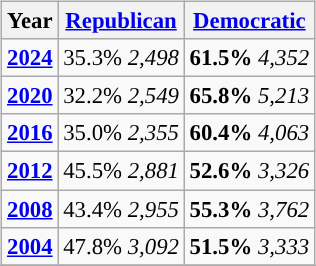<table class="wikitable" style="float:right; margin: 1em 1em 1em 0; font-size: 95%;">
<tr>
<th>Year</th>
<th><a href='#'>Republican</a></th>
<th><a href='#'>Democratic</a></th>
</tr>
<tr>
<td style="text-align:center; "><strong><a href='#'>2024</a></strong></td>
<td style="text-align:center; ">35.3% <em>2,498</em></td>
<td style="text-align:center; "><strong>61.5%</strong> <em>4,352</em></td>
</tr>
<tr>
<td style="text-align:center; "><strong><a href='#'>2020</a></strong></td>
<td style="text-align:center; ">32.2% <em>2,549</em></td>
<td style="text-align:center; "><strong>65.8%</strong>  <em>5,213</em></td>
</tr>
<tr>
<td style="text-align:center; "><strong><a href='#'>2016</a></strong></td>
<td style="text-align:center; ">35.0% <em>2,355</em></td>
<td style="text-align:center; "><strong>60.4%</strong>  <em>4,063</em></td>
</tr>
<tr>
<td style="text-align:center; "><strong><a href='#'>2012</a></strong></td>
<td style="text-align:center; ">45.5% <em>2,881</em></td>
<td style="text-align:center; "><strong>52.6%</strong>  <em>3,326</em></td>
</tr>
<tr>
<td style="text-align:center; "><strong><a href='#'>2008</a></strong></td>
<td style="text-align:center; ">43.4% <em>2,955</em></td>
<td style="text-align:center; "><strong>55.3%</strong>  <em>3,762</em></td>
</tr>
<tr>
<td style="text-align:center; "><strong><a href='#'>2004</a></strong></td>
<td style="text-align:center; ">47.8% <em>3,092</em></td>
<td style="text-align:center; "><strong>51.5%</strong> <em>3,333</em></td>
</tr>
<tr>
</tr>
</table>
